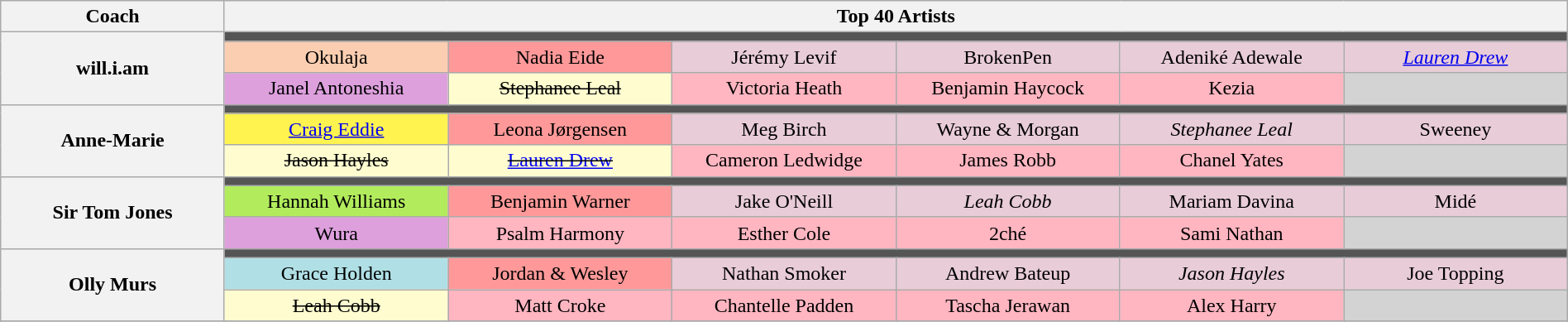<table class="wikitable" style="text-align:center; width:100%">
<tr>
<th scope="col" style="width:14%">Coach</th>
<th colspan="6" style="width:84%">Top 40 Artists</th>
</tr>
<tr>
<th scope="row" rowspan="3">will.i.am</th>
<td colspan="6" style="background:#555"></td>
</tr>
<tr>
<td style="background:#FBCEB1; width:14%">Okulaja</td>
<td style="background:#FF9999; width:14%">Nadia Eide</td>
<td style="background:#E8CCD7; width:14%">Jérémy Levif</td>
<td style="background:#E8CCD7; width:14%">BrokenPen</td>
<td style="background:#E8CCD7; width:14%">Adeniké Adewale</td>
<td style="background:#E8CCD7; width:14%"><em><a href='#'>Lauren Drew</a></em></td>
</tr>
<tr>
<td style="background:#DDA0DD">Janel Antoneshia</td>
<td style="background:#FFFDD0"><s>Stephanee Leal</s></td>
<td style="background:lightpink">Victoria Heath</td>
<td style="background:lightpink">Benjamin Haycock</td>
<td style="background:lightpink">Kezia</td>
<td style="background:lightgray"></td>
</tr>
<tr>
<th scope="row" rowspan="3">Anne-Marie</th>
<td colspan="6" style="background:#555"></td>
</tr>
<tr>
<td style="background:#FFF44F; width:14%"><a href='#'>Craig Eddie</a></td>
<td style="background:#FF9999">Leona Jørgensen</td>
<td style="background:#E8CCD7">Meg Birch</td>
<td style="background:#E8CCD7">Wayne & Morgan</td>
<td style="background:#E8CCD7"><em>Stephanee Leal</em></td>
<td style="background:#E8CCD7">Sweeney</td>
</tr>
<tr>
<td style="background:#FFFDD0"><s>Jason Hayles</s></td>
<td style="background:#FFFDD0"><s><a href='#'>Lauren Drew</a></s></td>
<td style="background:lightpink">Cameron Ledwidge</td>
<td style="background:lightpink">James Robb</td>
<td style="background:lightpink">Chanel Yates</td>
<td style="background:lightgray"></td>
</tr>
<tr>
<th scope="row" rowspan="3">Sir Tom Jones</th>
<td colspan="6" style="background:#555"></td>
</tr>
<tr>
<td style="background:#B2EC5D; width:14%">Hannah Williams</td>
<td style="background:#FF9999">Benjamin Warner</td>
<td style="background:#E8CCD7">Jake O'Neill</td>
<td style="background:#E8CCD7"><em>Leah Cobb</em></td>
<td style="background:#E8CCD7">Mariam Davina</td>
<td style="background:#E8CCD7">Midé</td>
</tr>
<tr>
<td style="background:#DDA0DD">Wura</td>
<td style="background:lightpink">Psalm Harmony</td>
<td style="background:lightpink">Esther Cole</td>
<td style="background:lightpink">2ché</td>
<td style="background:lightpink">Sami Nathan</td>
<td style="background:lightgray"></td>
</tr>
<tr>
<th scope="row" rowspan="3">Olly Murs</th>
<td colspan="6" style="background:#555"></td>
</tr>
<tr>
<td style="background:#B0E0E6; width:14%">Grace Holden</td>
<td style="background:#FF9999">Jordan & Wesley</td>
<td style="background:#E8CCD7">Nathan Smoker</td>
<td style="background:#E8CCD7">Andrew Bateup</td>
<td style="background:#E8CCD7"><em>Jason Hayles</em></td>
<td style="background:#E8CCD7">Joe Topping</td>
</tr>
<tr>
<td style="background:#FFFDD0"><s>Leah Cobb</s></td>
<td style="background:lightpink">Matt Croke</td>
<td style="background:lightpink">Chantelle Padden</td>
<td style="background:lightpink">Tascha Jerawan</td>
<td style="background:lightpink">Alex Harry</td>
<td style="background:lightgray"></td>
</tr>
<tr>
</tr>
</table>
